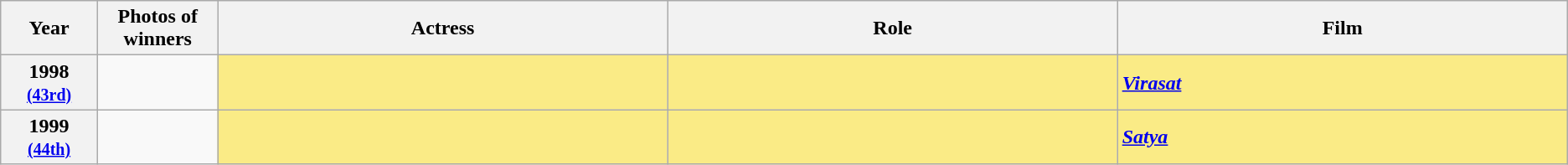<table class="wikitable sortable" style="text-align:left;">
<tr>
<th scope="col" style="width:3%; text-align:center;">Year</th>
<th scope="col" style="width:3%;text-align:center;">Photos of winners</th>
<th scope="col" style="width:15%;text-align:center;">Actress</th>
<th scope="col" style="width:15%;text-align:center;">Role</th>
<th scope="col" style="width:15%;text-align:center;">Film</th>
</tr>
<tr>
<th scope="row" style="text-align:center">1998 <br><small><a href='#'>(43rd)</a> </small></th>
<td rowspan=1 style="text-align:center"></td>
<td style="background:#FAEB86;"><strong></strong> </td>
<td style="background:#FAEB86;"><strong></strong></td>
<td style="background:#FAEB86;"><strong><em><a href='#'>Virasat</a></em></strong></td>
</tr>
<tr>
<th scope="row" style="text-align:center">1999 <br><small><a href='#'>(44th)</a> </small></th>
<td rowspan=1 style="text-align:center"></td>
<td style="background:#FAEB86;"><strong></strong> </td>
<td style="background:#FAEB86;"><strong></strong></td>
<td style="background:#FAEB86;"><strong><em><a href='#'>Satya</a></em></strong></td>
</tr>
</table>
